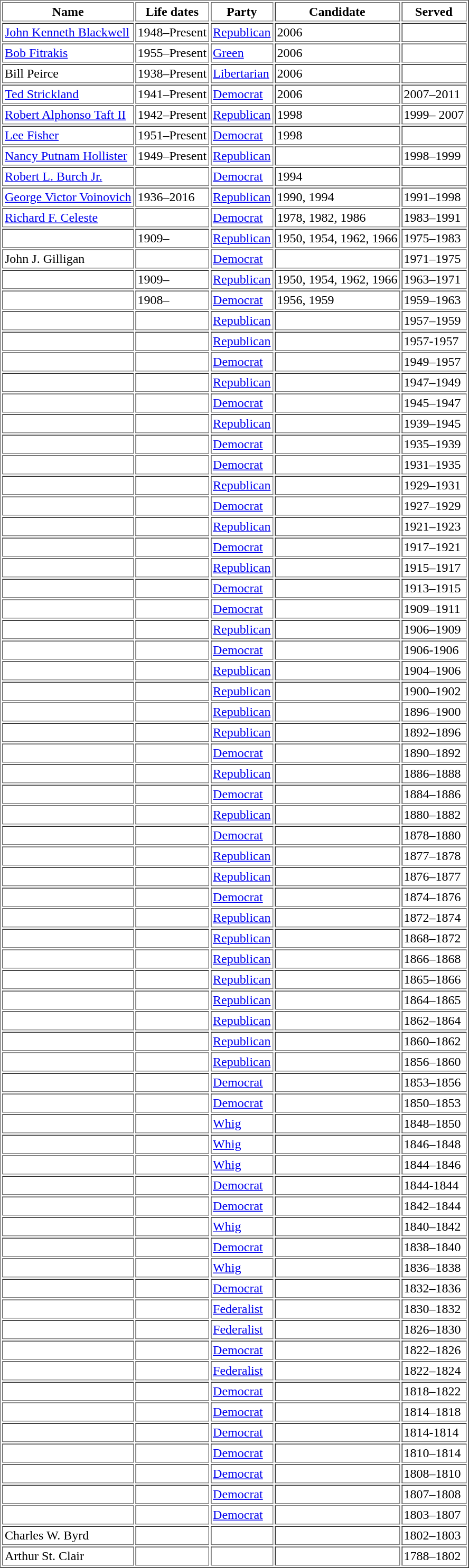<table table border="1" cellpadding="2">
<tr>
<th>Name</th>
<th>Life dates</th>
<th>Party</th>
<th>Candidate</th>
<th>Served</th>
</tr>
<tr>
<td><a href='#'>John Kenneth Blackwell</a></td>
<td>1948–Present</td>
<td><a href='#'>Republican</a></td>
<td>2006</td>
<td> </td>
</tr>
<tr>
<td><a href='#'>Bob Fitrakis</a></td>
<td>1955–Present</td>
<td><a href='#'>Green</a></td>
<td>2006</td>
<td> </td>
</tr>
<tr>
<td>Bill Peirce</td>
<td>1938–Present</td>
<td><a href='#'>Libertarian</a></td>
<td>2006</td>
<td> </td>
</tr>
<tr>
<td><a href='#'>Ted Strickland</a></td>
<td>1941–Present</td>
<td><a href='#'>Democrat</a></td>
<td>2006</td>
<td>2007–2011</td>
</tr>
<tr>
<td><a href='#'>Robert Alphonso Taft II</a></td>
<td>1942–Present</td>
<td><a href='#'>Republican</a></td>
<td>1998</td>
<td>1999– 2007</td>
</tr>
<tr>
<td><a href='#'>Lee Fisher</a></td>
<td>1951–Present</td>
<td><a href='#'>Democrat</a></td>
<td>1998</td>
<td> </td>
</tr>
<tr>
<td><a href='#'>Nancy Putnam Hollister</a></td>
<td>1949–Present</td>
<td><a href='#'>Republican</a></td>
<td> </td>
<td>1998–1999</td>
</tr>
<tr>
<td><a href='#'>Robert L. Burch Jr.</a></td>
<td> </td>
<td><a href='#'>Democrat</a></td>
<td>1994</td>
<td> </td>
</tr>
<tr>
<td><a href='#'>George Victor Voinovich</a></td>
<td>1936–2016</td>
<td><a href='#'>Republican</a></td>
<td>1990, 1994</td>
<td>1991–1998</td>
</tr>
<tr>
<td><a href='#'>Richard F. Celeste</a></td>
<td> </td>
<td><a href='#'>Democrat</a></td>
<td>1978, 1982, 1986</td>
<td>1983–1991</td>
</tr>
<tr>
<td></td>
<td>1909– </td>
<td><a href='#'>Republican</a></td>
<td>1950, 1954, 1962, 1966</td>
<td>1975–1983</td>
</tr>
<tr>
<td>John J. Gilligan</td>
<td> </td>
<td><a href='#'>Democrat</a></td>
<td> </td>
<td>1971–1975</td>
</tr>
<tr>
<td></td>
<td>1909– </td>
<td><a href='#'>Republican</a></td>
<td>1950, 1954, 1962, 1966</td>
<td>1963–1971</td>
</tr>
<tr>
<td></td>
<td>1908– </td>
<td><a href='#'>Democrat</a></td>
<td>1956, 1959</td>
<td>1959–1963</td>
</tr>
<tr>
<td></td>
<td> </td>
<td><a href='#'>Republican</a></td>
<td> </td>
<td>1957–1959</td>
</tr>
<tr>
<td></td>
<td> </td>
<td><a href='#'>Republican</a></td>
<td> </td>
<td>1957-1957</td>
</tr>
<tr>
<td></td>
<td> </td>
<td><a href='#'>Democrat</a></td>
<td> </td>
<td>1949–1957</td>
</tr>
<tr>
<td></td>
<td> </td>
<td><a href='#'>Republican</a></td>
<td> </td>
<td>1947–1949</td>
</tr>
<tr>
<td></td>
<td> </td>
<td><a href='#'>Democrat</a></td>
<td> </td>
<td>1945–1947</td>
</tr>
<tr>
<td></td>
<td> </td>
<td><a href='#'>Republican</a></td>
<td> </td>
<td>1939–1945</td>
</tr>
<tr>
<td></td>
<td> </td>
<td><a href='#'>Democrat</a></td>
<td> </td>
<td>1935–1939</td>
</tr>
<tr>
<td></td>
<td> </td>
<td><a href='#'>Democrat</a></td>
<td> </td>
<td>1931–1935</td>
</tr>
<tr>
<td></td>
<td> </td>
<td><a href='#'>Republican</a></td>
<td> </td>
<td>1929–1931</td>
</tr>
<tr>
<td></td>
<td> </td>
<td><a href='#'>Democrat</a></td>
<td> </td>
<td>1927–1929</td>
</tr>
<tr>
<td></td>
<td> </td>
<td><a href='#'>Republican</a></td>
<td> </td>
<td>1921–1923</td>
</tr>
<tr>
<td></td>
<td> </td>
<td><a href='#'>Democrat</a></td>
<td> </td>
<td>1917–1921</td>
</tr>
<tr>
<td></td>
<td> </td>
<td><a href='#'>Republican</a></td>
<td> </td>
<td>1915–1917</td>
</tr>
<tr>
<td></td>
<td> </td>
<td><a href='#'>Democrat</a></td>
<td> </td>
<td>1913–1915</td>
</tr>
<tr>
<td></td>
<td> </td>
<td><a href='#'>Democrat</a></td>
<td> </td>
<td>1909–1911</td>
</tr>
<tr>
<td></td>
<td> </td>
<td><a href='#'>Republican</a></td>
<td> </td>
<td>1906–1909</td>
</tr>
<tr>
<td></td>
<td> </td>
<td><a href='#'>Democrat</a></td>
<td> </td>
<td>1906-1906</td>
</tr>
<tr>
<td></td>
<td> </td>
<td><a href='#'>Republican</a></td>
<td> </td>
<td>1904–1906</td>
</tr>
<tr>
<td></td>
<td> </td>
<td><a href='#'>Republican</a></td>
<td> </td>
<td>1900–1902</td>
</tr>
<tr>
<td></td>
<td> </td>
<td><a href='#'>Republican</a></td>
<td> </td>
<td>1896–1900</td>
</tr>
<tr>
<td></td>
<td> </td>
<td><a href='#'>Republican</a></td>
<td> </td>
<td>1892–1896</td>
</tr>
<tr>
<td></td>
<td> </td>
<td><a href='#'>Democrat</a></td>
<td> </td>
<td>1890–1892</td>
</tr>
<tr>
<td></td>
<td> </td>
<td><a href='#'>Republican</a></td>
<td> </td>
<td>1886–1888</td>
</tr>
<tr>
<td></td>
<td> </td>
<td><a href='#'>Democrat</a></td>
<td> </td>
<td>1884–1886</td>
</tr>
<tr>
<td></td>
<td> </td>
<td><a href='#'>Republican</a></td>
<td> </td>
<td>1880–1882</td>
</tr>
<tr>
<td></td>
<td> </td>
<td><a href='#'>Democrat</a></td>
<td> </td>
<td>1878–1880</td>
</tr>
<tr>
<td></td>
<td> </td>
<td><a href='#'>Republican</a></td>
<td> </td>
<td>1877–1878</td>
</tr>
<tr>
<td></td>
<td> </td>
<td><a href='#'>Republican</a></td>
<td> </td>
<td>1876–1877</td>
</tr>
<tr>
<td></td>
<td> </td>
<td><a href='#'>Democrat</a></td>
<td> </td>
<td>1874–1876</td>
</tr>
<tr>
<td></td>
<td> </td>
<td><a href='#'>Republican</a></td>
<td> </td>
<td>1872–1874</td>
</tr>
<tr>
<td></td>
<td> </td>
<td><a href='#'>Republican</a></td>
<td> </td>
<td>1868–1872</td>
</tr>
<tr>
<td></td>
<td> </td>
<td><a href='#'>Republican</a></td>
<td> </td>
<td>1866–1868</td>
</tr>
<tr>
<td></td>
<td> </td>
<td><a href='#'>Republican</a></td>
<td> </td>
<td>1865–1866</td>
</tr>
<tr>
<td></td>
<td> </td>
<td><a href='#'>Republican</a></td>
<td> </td>
<td>1864–1865</td>
</tr>
<tr>
<td></td>
<td> </td>
<td><a href='#'>Republican</a></td>
<td> </td>
<td>1862–1864</td>
</tr>
<tr>
<td></td>
<td> </td>
<td><a href='#'>Republican</a></td>
<td> </td>
<td>1860–1862</td>
</tr>
<tr>
<td></td>
<td> </td>
<td><a href='#'>Republican</a></td>
<td> </td>
<td>1856–1860</td>
</tr>
<tr>
<td></td>
<td> </td>
<td><a href='#'>Democrat</a></td>
<td> </td>
<td>1853–1856</td>
</tr>
<tr>
<td></td>
<td> </td>
<td><a href='#'>Democrat</a></td>
<td> </td>
<td>1850–1853</td>
</tr>
<tr>
<td></td>
<td> </td>
<td><a href='#'>Whig</a></td>
<td> </td>
<td>1848–1850</td>
</tr>
<tr>
<td></td>
<td> </td>
<td><a href='#'>Whig</a></td>
<td> </td>
<td>1846–1848</td>
</tr>
<tr>
<td></td>
<td> </td>
<td><a href='#'>Whig</a></td>
<td> </td>
<td>1844–1846</td>
</tr>
<tr>
<td></td>
<td> </td>
<td><a href='#'>Democrat</a></td>
<td> </td>
<td>1844-1844</td>
</tr>
<tr>
<td></td>
<td> </td>
<td><a href='#'>Democrat</a></td>
<td> </td>
<td>1842–1844</td>
</tr>
<tr>
<td></td>
<td> </td>
<td><a href='#'>Whig</a></td>
<td> </td>
<td>1840–1842</td>
</tr>
<tr>
<td></td>
<td> </td>
<td><a href='#'>Democrat</a></td>
<td> </td>
<td>1838–1840</td>
</tr>
<tr>
<td></td>
<td> </td>
<td><a href='#'>Whig</a></td>
<td> </td>
<td>1836–1838</td>
</tr>
<tr>
<td></td>
<td> </td>
<td><a href='#'>Democrat</a></td>
<td> </td>
<td>1832–1836</td>
</tr>
<tr>
<td></td>
<td> </td>
<td><a href='#'>Federalist</a></td>
<td> </td>
<td>1830–1832</td>
</tr>
<tr>
<td></td>
<td> </td>
<td><a href='#'>Federalist</a></td>
<td> </td>
<td>1826–1830</td>
</tr>
<tr>
<td></td>
<td> </td>
<td><a href='#'>Democrat</a></td>
<td> </td>
<td>1822–1826</td>
</tr>
<tr>
<td></td>
<td> </td>
<td><a href='#'>Federalist</a></td>
<td> </td>
<td>1822–1824</td>
</tr>
<tr>
<td></td>
<td> </td>
<td><a href='#'>Democrat</a></td>
<td> </td>
<td>1818–1822</td>
</tr>
<tr>
<td></td>
<td> </td>
<td><a href='#'>Democrat</a></td>
<td> </td>
<td>1814–1818</td>
</tr>
<tr>
<td></td>
<td> </td>
<td><a href='#'>Democrat</a></td>
<td> </td>
<td>1814-1814</td>
</tr>
<tr>
<td></td>
<td> </td>
<td><a href='#'>Democrat</a></td>
<td> </td>
<td>1810–1814</td>
</tr>
<tr>
<td></td>
<td> </td>
<td><a href='#'>Democrat</a></td>
<td> </td>
<td>1808–1810</td>
</tr>
<tr>
<td></td>
<td> </td>
<td><a href='#'>Democrat</a></td>
<td> </td>
<td>1807–1808</td>
</tr>
<tr>
<td></td>
<td> </td>
<td><a href='#'>Democrat</a></td>
<td> </td>
<td>1803–1807</td>
</tr>
<tr>
<td>Charles W. Byrd</td>
<td> </td>
<td> </td>
<td> </td>
<td>1802–1803</td>
</tr>
<tr>
<td>Arthur St. Clair</td>
<td> </td>
<td> </td>
<td> </td>
<td>1788–1802</td>
</tr>
</table>
